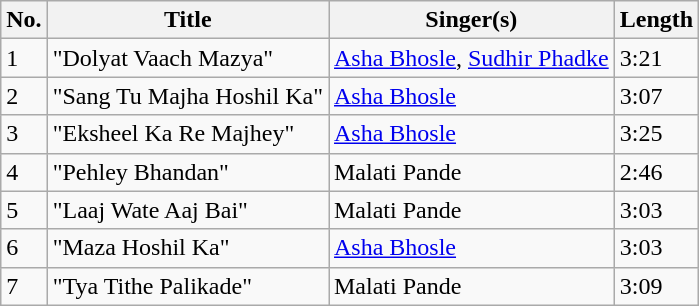<table class="wikitable">
<tr>
<th>No.</th>
<th>Title</th>
<th>Singer(s)</th>
<th>Length</th>
</tr>
<tr>
<td>1</td>
<td>"Dolyat Vaach Mazya"</td>
<td><a href='#'>Asha Bhosle</a>, <a href='#'>Sudhir Phadke</a></td>
<td>3:21</td>
</tr>
<tr>
<td>2</td>
<td>"Sang Tu Majha Hoshil Ka"</td>
<td><a href='#'>Asha Bhosle</a></td>
<td>3:07</td>
</tr>
<tr>
<td>3</td>
<td>"Eksheel Ka Re Majhey"</td>
<td><a href='#'>Asha Bhosle</a></td>
<td>3:25</td>
</tr>
<tr>
<td>4</td>
<td>"Pehley Bhandan"</td>
<td>Malati Pande</td>
<td>2:46</td>
</tr>
<tr>
<td>5</td>
<td>"Laaj Wate Aaj Bai"</td>
<td>Malati Pande</td>
<td>3:03</td>
</tr>
<tr>
<td>6</td>
<td>"Maza Hoshil Ka"</td>
<td><a href='#'>Asha Bhosle</a></td>
<td>3:03</td>
</tr>
<tr>
<td>7</td>
<td>"Tya Tithe Palikade"</td>
<td>Malati Pande</td>
<td>3:09</td>
</tr>
</table>
